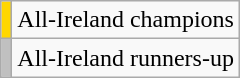<table class="wikitable" style="text-align:center;">
<tr>
<td style="background-color:#FFD700"></td>
<td>All-Ireland champions</td>
</tr>
<tr>
<td style="background-color:#C0C0C0"></td>
<td>All-Ireland runners-up</td>
</tr>
</table>
